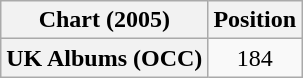<table class="wikitable plainrowheaders" style="text-align:center">
<tr>
<th>Chart (2005)</th>
<th>Position</th>
</tr>
<tr>
<th scope="row">UK Albums (OCC)</th>
<td>184</td>
</tr>
</table>
